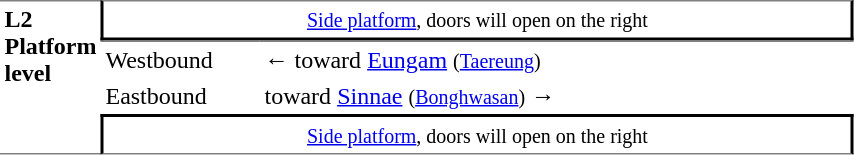<table table border=0 cellspacing=0 cellpadding=3>
<tr>
<td style="border-top:solid 1px gray;border-bottom:solid 1px gray;" width=50 rowspan=10 valign=top><strong>L2<br>Platform level</strong></td>
<td style="border-top:solid 1px gray;border-right:solid 2px black;border-left:solid 2px black;border-bottom:solid 2px black;text-align:center;" colspan=2><small><a href='#'>Side platform</a>, doors will open on the right</small></td>
</tr>
<tr>
<td style="border-bottom:solid 0px gray;border-top:solid 1px gray;" width=100>Westbound</td>
<td style="border-bottom:solid 0px gray;border-top:solid 1px gray;" width=390>←  toward <a href='#'>Eungam</a> <small>(<a href='#'>Taereung</a>)</small></td>
</tr>
<tr>
<td>Eastbound</td>
<td>  toward <a href='#'>Sinnae</a> <small>(<a href='#'>Bonghwasan</a>)</small> →</td>
</tr>
<tr>
<td style="border-top:solid 2px black;border-right:solid 2px black;border-left:solid 2px black;border-bottom:solid 1px gray;text-align:center;" colspan=2><small><a href='#'>Side platform</a>, doors will open on the right </small></td>
</tr>
</table>
